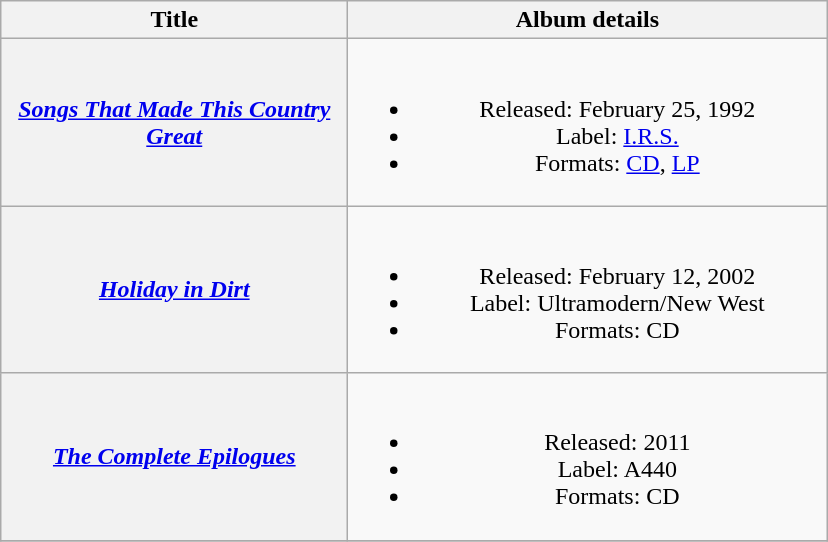<table class="wikitable plainrowheaders" style="text-align:center;">
<tr>
<th scope="col" rowspan="1" style="width:14em;">Title</th>
<th scope="col" rowspan="1" style="width:19.5em;">Album details</th>
</tr>
<tr>
<th scope="row"><em><a href='#'>Songs That Made This Country Great</a></em></th>
<td><br><ul><li>Released:  February 25, 1992</li><li>Label: <a href='#'>I.R.S.</a></li><li>Formats: <a href='#'>CD</a>, <a href='#'>LP</a></li></ul></td>
</tr>
<tr>
<th scope="row"><em><a href='#'>Holiday in Dirt</a></em></th>
<td><br><ul><li>Released: February 12, 2002</li><li>Label: Ultramodern/New West</li><li>Formats: CD</li></ul></td>
</tr>
<tr>
<th scope="row"><em><a href='#'>The Complete Epilogues</a></em></th>
<td><br><ul><li>Released: 2011</li><li>Label: A440</li><li>Formats: CD</li></ul></td>
</tr>
<tr>
</tr>
</table>
